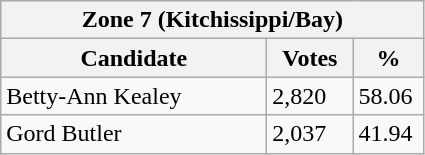<table class="wikitable">
<tr>
<th colspan="3">Zone 7 (Kitchissippi/Bay)</th>
</tr>
<tr>
<th style="width: 170px">Candidate</th>
<th style="width: 50px">Votes</th>
<th style="width: 40px">%</th>
</tr>
<tr>
<td>Betty-Ann Kealey</td>
<td>2,820</td>
<td>58.06</td>
</tr>
<tr>
<td>Gord Butler</td>
<td>2,037</td>
<td>41.94</td>
</tr>
</table>
